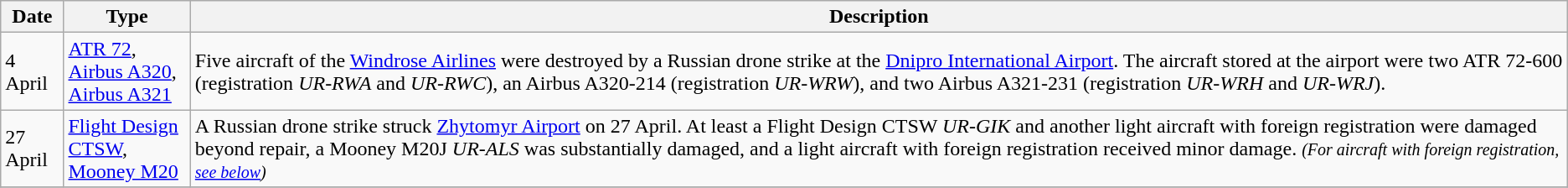<table class="wikitable">
<tr>
<th>Date</th>
<th>Type</th>
<th>Description</th>
</tr>
<tr>
<td>4 April</td>
<td><a href='#'>ATR 72</a>,<br><a href='#'>Airbus A320</a>,<br><a href='#'>Airbus A321</a></td>
<td>Five aircraft of the <a href='#'>Windrose Airlines</a> were destroyed by a Russian drone strike at the <a href='#'>Dnipro International Airport</a>. The aircraft stored at the airport were two ATR 72-600 (registration <em>UR-RWA</em> and <em>UR-RWC</em>), an Airbus A320-214 (registration <em>UR-WRW</em>), and two Airbus A321-231 (registration <em>UR-WRH</em> and <em>UR-WRJ</em>).</td>
</tr>
<tr>
<td>27 April</td>
<td><a href='#'>Flight Design CTSW</a>,<br><a href='#'>Mooney M20</a></td>
<td>A Russian drone strike struck <a href='#'>Zhytomyr Airport</a> on 27 April. At least a Flight Design CTSW <em>UR-GIK</em> and another light aircraft with foreign registration were damaged beyond repair, a Mooney M20J <em>UR-ALS</em> was substantially damaged, and a light aircraft with foreign registration received minor damage. <small><em>(For aircraft with foreign registration, <a href='#'>see below</a>)</em></small></td>
</tr>
<tr>
</tr>
</table>
